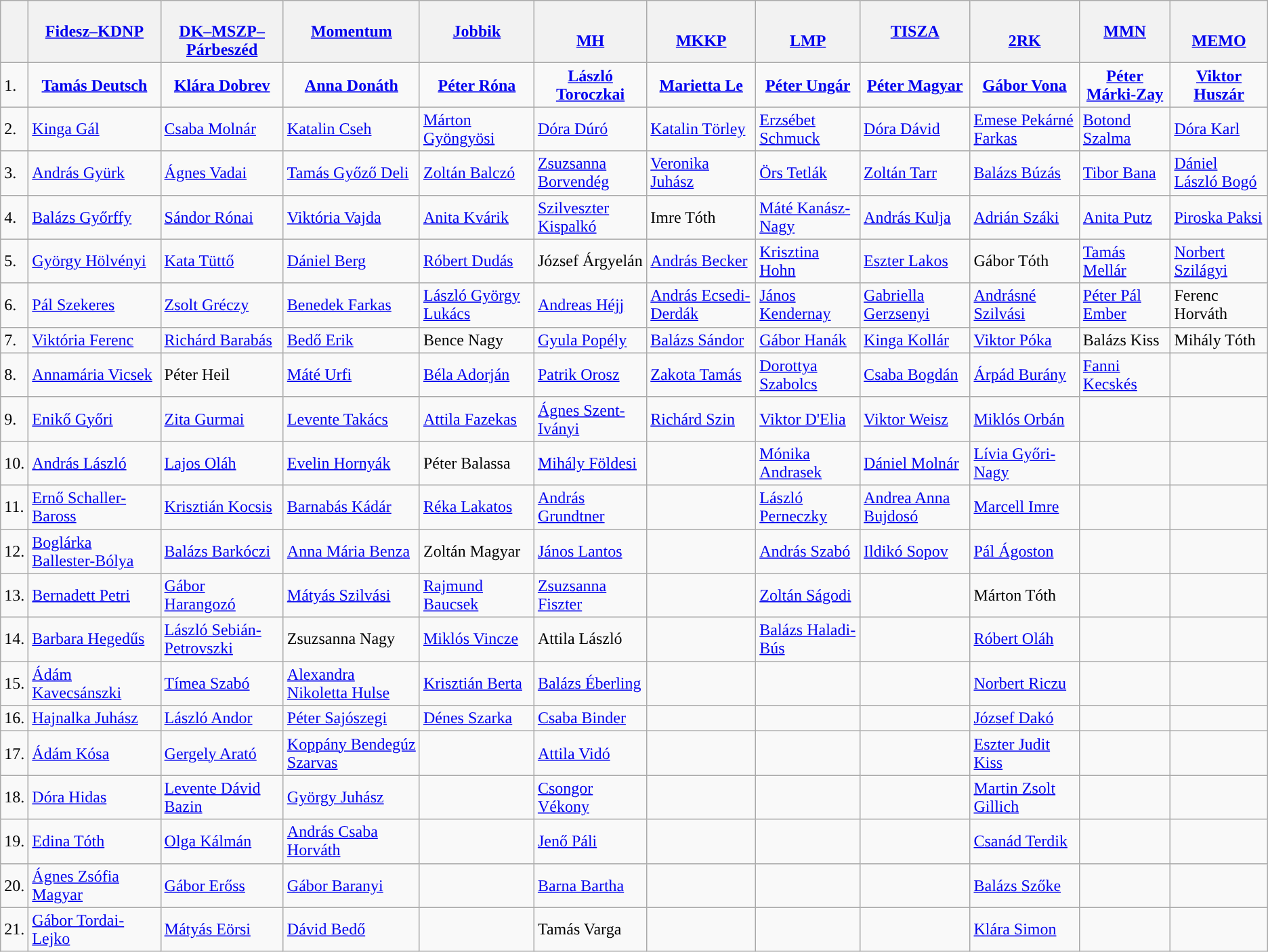<table class="wikitable">
<tr>
<th></th>
<th style="background-color:"><a href='#'><span>Fidesz–KDNP</span></a></th>
<th style="background-color:"><br><a href='#'><span>DK–MSZP–Párbeszéd</span></a></th>
<th style="background-color:"><a href='#'><span>Momentum</span></a></th>
<th style="background:"><a href='#'><span>Jobbik </span></a></th>
<th style="background-color:"><br><a href='#'><span>MH</span></a></th>
<th style="background-color:"><br><a href='#'><span>MKKP</span></a></th>
<th style="background-color:"><br><a href='#'><span>LMP</span></a></th>
<th style="background-color:"><a href='#'><span>TISZA</span></a></th>
<th style="background-color:"><br><a href='#'>2RK</a></th>
<th style="background:"><a href='#'><span>MMN</span></a></th>
<th style="background-color:"><br><a href='#'><span>MEMO</span></a></th>
</tr>
<tr>
<td>1.</td>
<td style="text-align:center;"><a href='#'><strong>Tamás Deutsch</strong></a></td>
<td style="text-align:center;"><strong><a href='#'>Klára Dobrev</a></strong></td>
<td style="text-align:center;"><strong><a href='#'>Anna Donáth</a></strong></td>
<td style="text-align:center;"><strong><a href='#'>Péter Róna</a></strong></td>
<td style="text-align:center;"><strong><a href='#'>László Toroczkai</a></strong></td>
<td style="text-align:center;"><strong><a href='#'>Marietta Le</a></strong></td>
<td style="text-align:center;"><strong><a href='#'>Péter Ungár</a></strong></td>
<td style="text-align:center;"><strong><a href='#'>Péter Magyar</a></strong></td>
<td style="text-align:center;"><strong><a href='#'>Gábor Vona</a></strong></td>
<td style="text-align:center;"><strong><a href='#'>Péter Márki-Zay</a></strong></td>
<td style="text-align:center;"><strong><a href='#'>Viktor Huszár</a></strong></td>
</tr>
<tr>
<td>2.</td>
<td><a href='#'>Kinga Gál</a></td>
<td><a href='#'>Csaba Molnár</a></td>
<td><a href='#'>Katalin Cseh</a></td>
<td><a href='#'>Márton Gyöngyösi</a></td>
<td><a href='#'>Dóra Dúró</a></td>
<td><a href='#'>Katalin Törley</a></td>
<td><a href='#'>Erzsébet Schmuck</a></td>
<td><a href='#'>Dóra Dávid</a></td>
<td><a href='#'>Emese Pekárné Farkas</a></td>
<td><a href='#'>Botond Szalma</a></td>
<td><a href='#'>Dóra Karl</a></td>
</tr>
<tr>
<td>3.</td>
<td><a href='#'>András Gyürk</a></td>
<td><a href='#'>Ágnes Vadai</a></td>
<td><a href='#'>Tamás Győző Deli</a></td>
<td><a href='#'>Zoltán Balczó</a></td>
<td><a href='#'>Zsuzsanna Borvendég</a></td>
<td><a href='#'>Veronika Juhász</a></td>
<td><a href='#'>Örs Tetlák</a></td>
<td><a href='#'>Zoltán Tarr</a></td>
<td><a href='#'>Balázs Búzás</a></td>
<td><a href='#'>Tibor Bana</a></td>
<td><a href='#'>Dániel László Bogó</a></td>
</tr>
<tr>
<td>4.</td>
<td><a href='#'>Balázs Győrffy</a></td>
<td><a href='#'>Sándor Rónai</a></td>
<td><a href='#'>Viktória Vajda</a></td>
<td><a href='#'>Anita Kvárik</a></td>
<td><a href='#'>Szilveszter Kispalkó</a></td>
<td>Imre Tóth</td>
<td><a href='#'>Máté Kanász-Nagy</a></td>
<td><a href='#'>András Kulja</a></td>
<td><a href='#'>Adrián Száki</a></td>
<td><a href='#'>Anita Putz</a></td>
<td><a href='#'>Piroska Paksi</a></td>
</tr>
<tr>
<td>5.</td>
<td><a href='#'>György Hölvényi</a></td>
<td><a href='#'>Kata Tüttő</a></td>
<td><a href='#'>Dániel Berg</a></td>
<td><a href='#'>Róbert Dudás</a></td>
<td>József Árgyelán</td>
<td><a href='#'>András Becker</a></td>
<td><a href='#'>Krisztina Hohn</a></td>
<td><a href='#'>Eszter Lakos</a></td>
<td>Gábor Tóth</td>
<td><a href='#'>Tamás Mellár</a></td>
<td><a href='#'>Norbert Szilágyi</a></td>
</tr>
<tr>
<td>6.</td>
<td><a href='#'>Pál Szekeres</a></td>
<td><a href='#'>Zsolt Gréczy</a></td>
<td><a href='#'>Benedek Farkas</a></td>
<td><a href='#'>László György Lukács</a></td>
<td><a href='#'>Andreas Héjj</a></td>
<td><a href='#'>András Ecsedi-Derdák</a></td>
<td><a href='#'>János Kendernay</a></td>
<td><a href='#'>Gabriella Gerzsenyi</a></td>
<td><a href='#'>Andrásné Szilvási</a></td>
<td><a href='#'>Péter Pál Ember</a></td>
<td>Ferenc Horváth</td>
</tr>
<tr>
<td>7.</td>
<td><a href='#'>Viktória Ferenc</a></td>
<td><a href='#'>Richárd Barabás</a></td>
<td><a href='#'>Bedő Erik</a></td>
<td>Bence Nagy</td>
<td><a href='#'>Gyula Popély</a></td>
<td><a href='#'>Balázs Sándor</a></td>
<td><a href='#'>Gábor Hanák</a></td>
<td><a href='#'>Kinga Kollár</a></td>
<td><a href='#'>Viktor Póka</a></td>
<td>Balázs Kiss</td>
<td>Mihály Tóth</td>
</tr>
<tr>
<td>8.</td>
<td><a href='#'>Annamária Vicsek</a></td>
<td>Péter Heil</td>
<td><a href='#'>Máté Urfi</a></td>
<td><a href='#'>Béla Adorján</a></td>
<td><a href='#'>Patrik Orosz</a></td>
<td><a href='#'>Zakota Tamás</a></td>
<td><a href='#'>Dorottya Szabolcs</a></td>
<td><a href='#'>Csaba Bogdán</a></td>
<td><a href='#'>Árpád Burány</a></td>
<td><a href='#'>Fanni Kecskés</a></td>
<td></td>
</tr>
<tr>
<td>9.</td>
<td><a href='#'>Enikő Győri</a></td>
<td><a href='#'>Zita Gurmai</a></td>
<td><a href='#'>Levente Takács</a></td>
<td><a href='#'>Attila Fazekas</a></td>
<td><a href='#'>Ágnes Szent-Iványi</a></td>
<td><a href='#'>Richárd Szin</a></td>
<td><a href='#'>Viktor D'Elia</a></td>
<td><a href='#'>Viktor Weisz</a></td>
<td><a href='#'>Miklós Orbán</a></td>
<td></td>
<td></td>
</tr>
<tr>
<td>10.</td>
<td><a href='#'>András László</a></td>
<td><a href='#'>Lajos Oláh</a></td>
<td><a href='#'>Evelin Hornyák</a></td>
<td>Péter Balassa</td>
<td><a href='#'>Mihály Földesi</a></td>
<td></td>
<td><a href='#'>Mónika Andrasek</a></td>
<td><a href='#'>Dániel Molnár</a></td>
<td><a href='#'>Lívia Győri-Nagy</a></td>
<td></td>
<td></td>
</tr>
<tr>
<td>11.</td>
<td><a href='#'>Ernő Schaller-Baross</a></td>
<td><a href='#'>Krisztián Kocsis</a></td>
<td><a href='#'>Barnabás Kádár</a></td>
<td><a href='#'>Réka Lakatos</a></td>
<td><a href='#'>András Grundtner</a></td>
<td></td>
<td><a href='#'>László Perneczky</a></td>
<td><a href='#'>Andrea Anna Bujdosó</a></td>
<td><a href='#'>Marcell Imre</a></td>
<td></td>
<td></td>
</tr>
<tr>
<td>12.</td>
<td><a href='#'>Boglárka Ballester-Bólya</a></td>
<td><a href='#'>Balázs Barkóczi</a></td>
<td><a href='#'>Anna Mária Benza</a></td>
<td>Zoltán Magyar</td>
<td><a href='#'>János Lantos</a></td>
<td></td>
<td><a href='#'>András Szabó</a></td>
<td><a href='#'>Ildikó Sopov</a></td>
<td><a href='#'>Pál Ágoston</a></td>
<td></td>
<td></td>
</tr>
<tr>
<td>13.</td>
<td><a href='#'>Bernadett Petri</a></td>
<td><a href='#'>Gábor Harangozó</a></td>
<td><a href='#'>Mátyás Szilvási</a></td>
<td><a href='#'>Rajmund Baucsek</a></td>
<td><a href='#'>Zsuzsanna Fiszter</a></td>
<td></td>
<td><a href='#'>Zoltán Ságodi</a></td>
<td></td>
<td>Márton Tóth</td>
<td></td>
<td></td>
</tr>
<tr>
<td>14.</td>
<td><a href='#'>Barbara Hegedűs</a></td>
<td><a href='#'>László Sebián-Petrovszki</a></td>
<td>Zsuzsanna Nagy</td>
<td><a href='#'>Miklós Vincze</a></td>
<td>Attila László</td>
<td></td>
<td><a href='#'>Balázs Haladi-Bús</a></td>
<td></td>
<td><a href='#'>Róbert Oláh</a></td>
<td></td>
<td></td>
</tr>
<tr>
<td>15.</td>
<td><a href='#'>Ádám Kavecsánszki</a></td>
<td><a href='#'>Tímea Szabó</a></td>
<td><a href='#'>Alexandra Nikoletta Hulse</a></td>
<td><a href='#'>Krisztián Berta</a></td>
<td><a href='#'>Balázs Éberling</a></td>
<td></td>
<td></td>
<td></td>
<td><a href='#'>Norbert Riczu</a></td>
<td></td>
<td></td>
</tr>
<tr>
<td>16.</td>
<td><a href='#'>Hajnalka Juhász</a></td>
<td><a href='#'>László Andor</a></td>
<td><a href='#'>Péter Sajószegi</a></td>
<td><a href='#'>Dénes Szarka</a></td>
<td><a href='#'>Csaba Binder</a></td>
<td></td>
<td></td>
<td></td>
<td><a href='#'>József Dakó</a></td>
<td></td>
<td></td>
</tr>
<tr>
<td>17.</td>
<td><a href='#'>Ádám Kósa</a></td>
<td><a href='#'>Gergely Arató</a></td>
<td><a href='#'>Koppány Bendegúz Szarvas</a></td>
<td></td>
<td><a href='#'>Attila Vidó</a></td>
<td></td>
<td></td>
<td></td>
<td><a href='#'>Eszter Judit Kiss</a></td>
<td></td>
<td></td>
</tr>
<tr>
<td>18.</td>
<td><a href='#'>Dóra Hidas</a></td>
<td><a href='#'>Levente Dávid Bazin</a></td>
<td><a href='#'>György Juhász</a></td>
<td></td>
<td><a href='#'>Csongor Vékony</a></td>
<td></td>
<td></td>
<td></td>
<td><a href='#'>Martin Zsolt Gillich</a></td>
<td></td>
<td></td>
</tr>
<tr>
<td>19.</td>
<td><a href='#'>Edina Tóth</a></td>
<td><a href='#'>Olga Kálmán</a></td>
<td><a href='#'>András Csaba Horváth</a></td>
<td></td>
<td><a href='#'>Jenő Páli</a></td>
<td></td>
<td></td>
<td></td>
<td><a href='#'>Csanád Terdik</a></td>
<td></td>
<td></td>
</tr>
<tr>
<td>20.</td>
<td><a href='#'>Ágnes Zsófia Magyar</a></td>
<td><a href='#'>Gábor Erőss</a></td>
<td><a href='#'>Gábor Baranyi</a></td>
<td></td>
<td><a href='#'>Barna Bartha</a></td>
<td></td>
<td></td>
<td></td>
<td><a href='#'>Balázs Szőke</a></td>
<td></td>
<td></td>
</tr>
<tr>
<td>21.</td>
<td><a href='#'>Gábor Tordai-Lejko</a></td>
<td><a href='#'>Mátyás Eörsi</a></td>
<td><a href='#'>Dávid Bedő</a></td>
<td></td>
<td>Tamás Varga</td>
<td></td>
<td></td>
<td></td>
<td><a href='#'>Klára Simon</a></td>
<td></td>
<td></td>
</tr>
</table>
